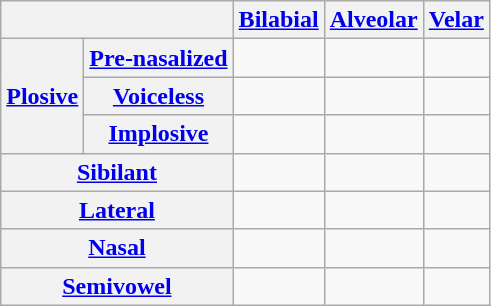<table class="wikitable" style="text-align:center">
<tr>
<th colspan="2"></th>
<th><a href='#'>Bilabial</a></th>
<th><a href='#'>Alveolar</a></th>
<th><a href='#'>Velar</a></th>
</tr>
<tr>
<th rowspan="3"><a href='#'>Plosive</a></th>
<th><a href='#'>Pre-nasalized</a></th>
<td></td>
<td></td>
<td></td>
</tr>
<tr>
<th><a href='#'>Voiceless</a></th>
<td></td>
<td></td>
<td></td>
</tr>
<tr>
<th><a href='#'>Implosive</a></th>
<td></td>
<td></td>
<td></td>
</tr>
<tr>
<th colspan="2"><a href='#'>Sibilant</a></th>
<td></td>
<td></td>
<td></td>
</tr>
<tr>
<th colspan="2"><a href='#'>Lateral</a></th>
<td></td>
<td></td>
<td></td>
</tr>
<tr>
<th colspan="2"><a href='#'>Nasal</a></th>
<td></td>
<td></td>
<td></td>
</tr>
<tr>
<th colspan="2"><a href='#'>Semivowel</a></th>
<td></td>
<td></td>
<td></td>
</tr>
</table>
